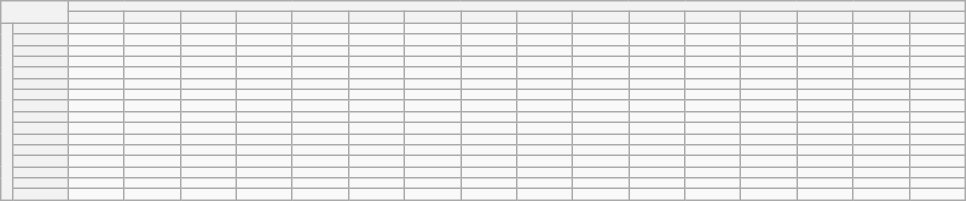<table class="wikitable" style="margin:1em auto; text-align: center;">
<tr>
<th colspan="2" rowspan="2"></th>
<th colspan="16"></th>
</tr>
<tr>
<th></th>
<th></th>
<th></th>
<th></th>
<th></th>
<th></th>
<th></th>
<th></th>
<th></th>
<th></th>
<th></th>
<th></th>
<th></th>
<th></th>
<th></th>
<th></th>
</tr>
<tr>
<th rowspan="16"></th>
<th width="30pt"></th>
<td width="30pt" ></td>
<td width="30pt" ></td>
<td width="30pt" ></td>
<td width="30pt" ></td>
<td width="30pt" ></td>
<td width="30pt" ></td>
<td width="30pt" ></td>
<td width="30pt" ></td>
<td width="30pt" ></td>
<td width="30pt" ></td>
<td width="30pt" ></td>
<td width="30pt" ></td>
<td width="30pt" ></td>
<td width="30pt" ></td>
<td width="30pt" ></td>
<td width="30pt" ></td>
</tr>
<tr>
<th></th>
<td></td>
<td></td>
<td></td>
<td></td>
<td></td>
<td></td>
<td></td>
<td></td>
<td></td>
<td></td>
<td></td>
<td></td>
<td></td>
<td></td>
<td></td>
<td></td>
</tr>
<tr>
<th></th>
<td></td>
<td></td>
<td></td>
<td></td>
<td></td>
<td></td>
<td></td>
<td></td>
<td></td>
<td></td>
<td></td>
<td></td>
<td></td>
<td></td>
<td></td>
<td></td>
</tr>
<tr>
<th></th>
<td></td>
<td></td>
<td></td>
<td></td>
<td></td>
<td></td>
<td></td>
<td></td>
<td></td>
<td></td>
<td></td>
<td></td>
<td></td>
<td></td>
<td></td>
<td></td>
</tr>
<tr>
<th></th>
<td></td>
<td></td>
<td></td>
<td></td>
<td></td>
<td></td>
<td></td>
<td></td>
<td></td>
<td></td>
<td></td>
<td></td>
<td></td>
<td></td>
<td></td>
<td></td>
</tr>
<tr>
<th></th>
<td></td>
<td></td>
<td></td>
<td></td>
<td></td>
<td></td>
<td></td>
<td></td>
<td></td>
<td></td>
<td></td>
<td></td>
<td></td>
<td></td>
<td></td>
<td></td>
</tr>
<tr>
<th></th>
<td></td>
<td></td>
<td></td>
<td></td>
<td></td>
<td></td>
<td></td>
<td></td>
<td></td>
<td></td>
<td></td>
<td></td>
<td></td>
<td></td>
<td></td>
<td></td>
</tr>
<tr>
<th></th>
<td></td>
<td></td>
<td></td>
<td></td>
<td></td>
<td></td>
<td></td>
<td></td>
<td></td>
<td></td>
<td></td>
<td></td>
<td></td>
<td></td>
<td></td>
<td></td>
</tr>
<tr>
<th></th>
<td></td>
<td></td>
<td></td>
<td></td>
<td></td>
<td></td>
<td></td>
<td></td>
<td></td>
<td></td>
<td></td>
<td></td>
<td></td>
<td></td>
<td></td>
<td></td>
</tr>
<tr>
<th></th>
<td></td>
<td></td>
<td></td>
<td></td>
<td></td>
<td></td>
<td></td>
<td></td>
<td></td>
<td></td>
<td></td>
<td></td>
<td></td>
<td></td>
<td></td>
<td></td>
</tr>
<tr>
<th></th>
<td></td>
<td></td>
<td></td>
<td></td>
<td></td>
<td></td>
<td></td>
<td></td>
<td></td>
<td></td>
<td></td>
<td></td>
<td></td>
<td></td>
<td></td>
<td></td>
</tr>
<tr>
<th></th>
<td></td>
<td></td>
<td></td>
<td></td>
<td></td>
<td></td>
<td></td>
<td></td>
<td></td>
<td></td>
<td></td>
<td></td>
<td></td>
<td></td>
<td></td>
<td></td>
</tr>
<tr>
<th></th>
<td></td>
<td></td>
<td></td>
<td></td>
<td></td>
<td></td>
<td></td>
<td></td>
<td></td>
<td></td>
<td></td>
<td></td>
<td></td>
<td></td>
<td></td>
<td></td>
</tr>
<tr>
<th></th>
<td></td>
<td></td>
<td></td>
<td></td>
<td></td>
<td></td>
<td></td>
<td></td>
<td></td>
<td></td>
<td></td>
<td></td>
<td></td>
<td></td>
<td></td>
<td></td>
</tr>
<tr>
<th></th>
<td></td>
<td></td>
<td></td>
<td></td>
<td></td>
<td></td>
<td></td>
<td></td>
<td></td>
<td></td>
<td></td>
<td></td>
<td></td>
<td></td>
<td></td>
<td></td>
</tr>
<tr>
<th></th>
<td></td>
<td></td>
<td></td>
<td></td>
<td></td>
<td></td>
<td></td>
<td></td>
<td></td>
<td></td>
<td></td>
<td></td>
<td></td>
<td></td>
<td></td>
<td></td>
</tr>
</table>
